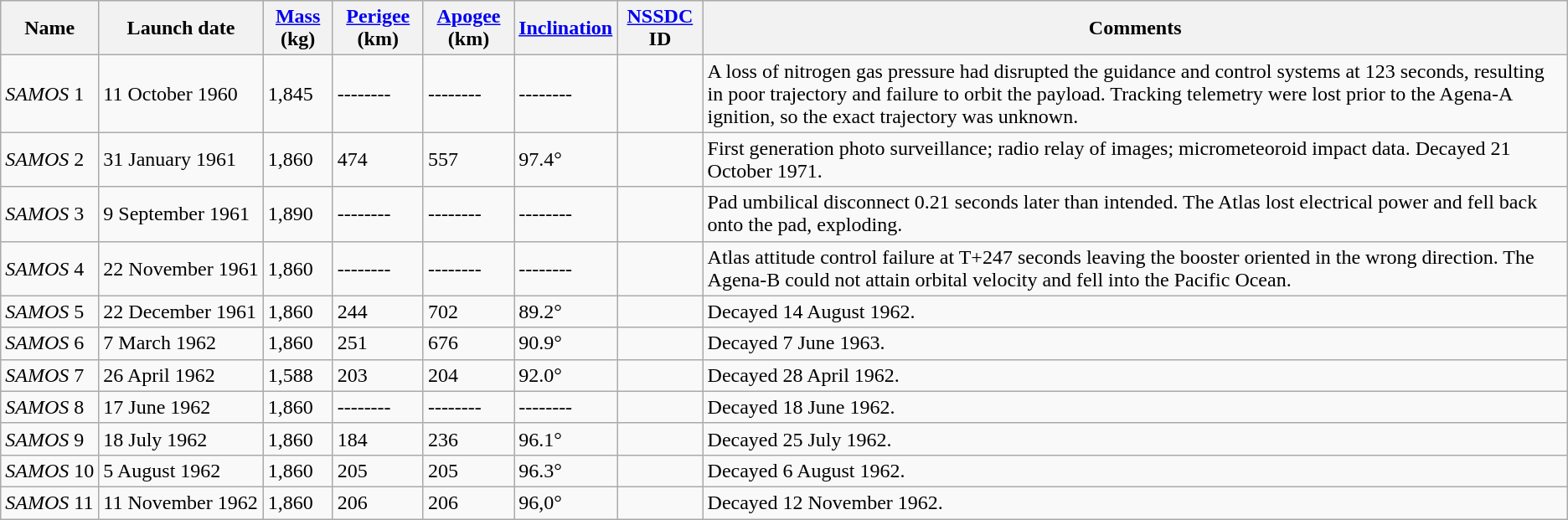<table class="wikitable sortable">
<tr bgcolor="#efefef">
<th>Name</th>
<th>Launch date</th>
<th><a href='#'>Mass</a> (kg)</th>
<th><a href='#'>Perigee</a> (km)</th>
<th><a href='#'>Apogee</a> (km)</th>
<th><a href='#'>Inclination</a></th>
<th><a href='#'>NSSDC</a> ID</th>
<th>Comments</th>
</tr>
<tr>
<td><em>SAMOS </em>1</td>
<td>11 October 1960</td>
<td>1,845</td>
<td>--------</td>
<td>--------</td>
<td>--------</td>
<td></td>
<td>A loss of nitrogen gas pressure had disrupted the guidance and control systems at 123 seconds, resulting in poor trajectory and failure to orbit the payload. Tracking telemetry were lost prior to the Agena-A ignition, so the exact trajectory was unknown.</td>
</tr>
<tr>
<td><em>SAMOS </em>2</td>
<td>31 January 1961</td>
<td>1,860</td>
<td>474</td>
<td>557</td>
<td>97.4°</td>
<td></td>
<td>First generation photo surveillance; radio relay of images; micrometeoroid impact data. Decayed 21 October 1971.</td>
</tr>
<tr>
<td><em>SAMOS </em>3</td>
<td>9 September 1961</td>
<td>1,890</td>
<td>--------</td>
<td>--------</td>
<td>--------</td>
<td></td>
<td>Pad umbilical disconnect 0.21 seconds later than intended. The Atlas lost electrical power and fell back onto the pad, exploding.</td>
</tr>
<tr>
<td><em>SAMOS</em> 4</td>
<td>22 November 1961</td>
<td>1,860</td>
<td>--------</td>
<td>--------</td>
<td>--------</td>
<td></td>
<td>Atlas attitude control failure at T+247 seconds leaving the booster oriented in the wrong direction. The Agena-B could not attain orbital velocity and fell into the Pacific Ocean.</td>
</tr>
<tr>
<td><em>SAMOS</em> 5</td>
<td>22 December 1961</td>
<td>1,860</td>
<td>244</td>
<td>702</td>
<td>89.2°</td>
<td></td>
<td>Decayed 14 August 1962.</td>
</tr>
<tr>
<td><em>SAMOS</em> 6</td>
<td>7 March 1962</td>
<td>1,860</td>
<td>251</td>
<td>676</td>
<td>90.9°</td>
<td></td>
<td>Decayed 7 June 1963.</td>
</tr>
<tr>
<td><em>SAMOS</em> 7</td>
<td>26 April 1962</td>
<td>1,588</td>
<td>203</td>
<td>204</td>
<td>92.0°</td>
<td></td>
<td>Decayed 28 April 1962.</td>
</tr>
<tr>
<td><em>SAMOS</em> 8</td>
<td>17 June 1962</td>
<td>1,860</td>
<td>--------</td>
<td>--------</td>
<td>--------</td>
<td></td>
<td>Decayed 18 June 1962.</td>
</tr>
<tr>
<td><em>SAMOS</em> 9</td>
<td>18 July 1962</td>
<td>1,860</td>
<td>184</td>
<td>236</td>
<td>96.1°</td>
<td></td>
<td>Decayed 25 July 1962.</td>
</tr>
<tr>
<td><em>SAMOS</em> 10</td>
<td>5 August 1962</td>
<td>1,860</td>
<td>205</td>
<td>205</td>
<td>96.3°</td>
<td></td>
<td>Decayed 6 August 1962.</td>
</tr>
<tr>
<td><em>SAMOS</em> 11</td>
<td>11 November 1962</td>
<td>1,860</td>
<td>206</td>
<td>206</td>
<td>96,0°</td>
<td></td>
<td>Decayed 12 November 1962.</td>
</tr>
</table>
